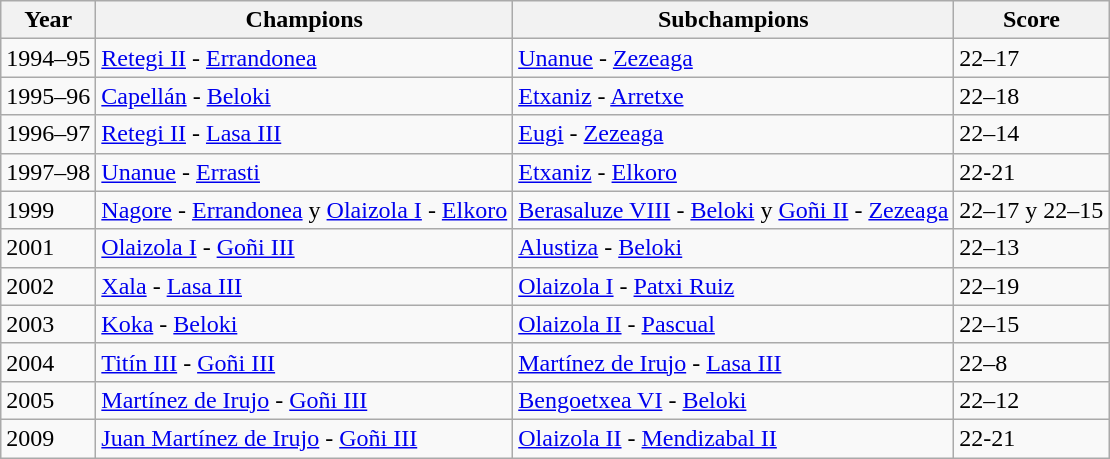<table class="wikitable">
<tr>
<th>Year</th>
<th>Champions</th>
<th>Subchampions</th>
<th>Score</th>
</tr>
<tr>
<td>1994–95</td>
<td><a href='#'>Retegi II</a> - <a href='#'>Errandonea</a></td>
<td><a href='#'>Unanue</a> - <a href='#'>Zezeaga</a></td>
<td>22–17</td>
</tr>
<tr>
<td>1995–96</td>
<td><a href='#'>Capellán</a> - <a href='#'>Beloki</a></td>
<td><a href='#'>Etxaniz</a> - <a href='#'>Arretxe</a></td>
<td>22–18</td>
</tr>
<tr>
<td>1996–97</td>
<td><a href='#'>Retegi II</a> - <a href='#'>Lasa III</a></td>
<td><a href='#'>Eugi</a> - <a href='#'>Zezeaga</a></td>
<td>22–14</td>
</tr>
<tr>
<td>1997–98</td>
<td><a href='#'>Unanue</a> - <a href='#'>Errasti</a></td>
<td><a href='#'>Etxaniz</a> - <a href='#'>Elkoro</a></td>
<td>22-21</td>
</tr>
<tr>
<td>1999</td>
<td><a href='#'>Nagore</a> - <a href='#'>Errandonea</a> y <a href='#'>Olaizola I</a> - <a href='#'>Elkoro</a></td>
<td><a href='#'>Berasaluze VIII</a> - <a href='#'>Beloki</a> y <a href='#'>Goñi II</a> - <a href='#'>Zezeaga</a></td>
<td>22–17 y 22–15</td>
</tr>
<tr>
<td>2001</td>
<td><a href='#'>Olaizola I</a> - <a href='#'>Goñi III</a></td>
<td><a href='#'>Alustiza</a> - <a href='#'>Beloki</a></td>
<td>22–13</td>
</tr>
<tr>
<td>2002</td>
<td><a href='#'>Xala</a> - <a href='#'>Lasa III</a></td>
<td><a href='#'>Olaizola I</a> - <a href='#'>Patxi Ruiz</a></td>
<td>22–19</td>
</tr>
<tr>
<td>2003</td>
<td><a href='#'>Koka</a> - <a href='#'>Beloki</a></td>
<td><a href='#'>Olaizola II</a> - <a href='#'>Pascual</a></td>
<td>22–15</td>
</tr>
<tr>
<td>2004</td>
<td><a href='#'>Titín III</a> - <a href='#'>Goñi III</a></td>
<td><a href='#'>Martínez de Irujo</a> - <a href='#'>Lasa III</a></td>
<td>22–8</td>
</tr>
<tr>
<td>2005</td>
<td><a href='#'>Martínez de Irujo</a> - <a href='#'>Goñi III</a></td>
<td><a href='#'>Bengoetxea VI</a> - <a href='#'>Beloki</a></td>
<td>22–12</td>
</tr>
<tr>
<td>2009</td>
<td><a href='#'>Juan Martínez de Irujo</a> - <a href='#'>Goñi III</a></td>
<td><a href='#'>Olaizola II</a> - <a href='#'>Mendizabal II</a></td>
<td>22-21</td>
</tr>
</table>
